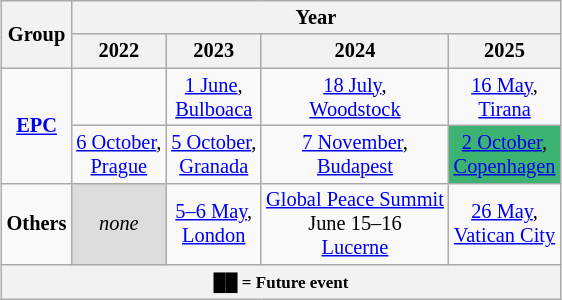<table class="wikitable" style="margin:1em auto; font-size:85%; text-align:center;">
<tr>
<th rowspan="2">Group</th>
<th colspan=5">Year</th>
</tr>
<tr>
<th>2022</th>
<th>2023</th>
<th>2024</th>
<th>2025</th>
</tr>
<tr>
<td rowspan="2"><strong><a href='#'>EPC</a></strong></td>
<td></td>
<td><a href='#'>1 June</a>,<br> <a href='#'>Bulboaca</a></td>
<td><a href='#'>18 July</a>,<br>  <a href='#'>Woodstock</a></td>
<td><a href='#'>16 May</a>,<br> <a href='#'>Tirana</a></td>
</tr>
<tr>
<td><a href='#'>6 October</a>,<br>  <a href='#'>Prague</a></td>
<td><a href='#'>5 October</a>,<br>  <a href='#'>Granada</a></td>
<td><a href='#'>7 November</a>,<br>  <a href='#'>Budapest</a></td>
<td style="background:#3Cb371;"><a href='#'>2 October</a>,<br> <a href='#'>Copenhagen</a></td>
</tr>
<tr>
<td><strong>Others</strong></td>
<td style="background:#dcdcdc;"><em>none</em></td>
<td><a href='#'>5–6 May</a>,<br> <a href='#'>London</a></td>
<td><a href='#'>Global Peace Summit</a><br>June 15–16<br> <a href='#'>Lucerne</a></td>
<td><a href='#'>26 May</a>,<br> <a href='#'>Vatican City</a></td>
</tr>
<tr>
<th colspan="5"><small><span>██</span> = Future event</small></th>
</tr>
</table>
